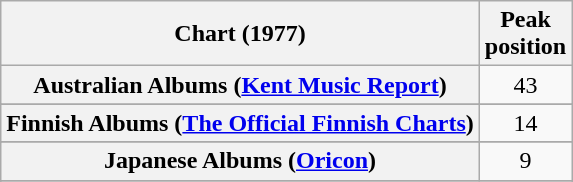<table class="wikitable sortable plainrowheaders">
<tr>
<th>Chart (1977)</th>
<th>Peak<br>position</th>
</tr>
<tr>
<th scope="row">Australian Albums (<a href='#'>Kent Music Report</a>)</th>
<td align="center">43</td>
</tr>
<tr>
</tr>
<tr>
</tr>
<tr>
<th scope="row">Finnish Albums (<a href='#'>The Official Finnish Charts</a>)</th>
<td align="center">14</td>
</tr>
<tr>
</tr>
<tr>
<th scope="row">Japanese Albums (<a href='#'>Oricon</a>)</th>
<td align="center">9</td>
</tr>
<tr>
</tr>
<tr>
</tr>
<tr>
</tr>
<tr>
</tr>
</table>
